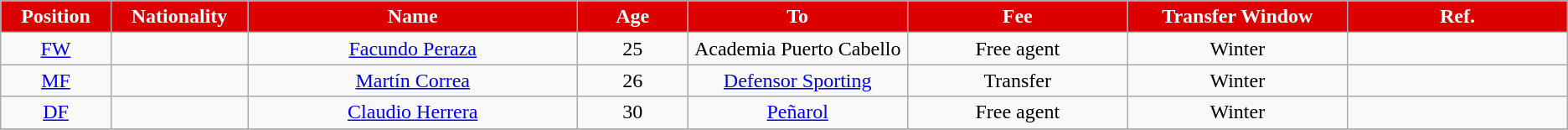<table class="wikitable"  style="text-align:center; font-size:100%; ">
<tr>
<th style="background:#DD0000; color:white; width:5%;">Position</th>
<th style="background:#DD0000; color:white; width:5%;">Nationality</th>
<th style="background:#DD0000; color:white; width:15%;">Name</th>
<th style="background:#DD0000; color:white; width:5%;">Age</th>
<th style="background:#DD0000; color:white; width:10%;">To</th>
<th style="background:#DD0000; color:white; width:10%;">Fee</th>
<th style="background:#DD0000; color:white; width:10%;">Transfer Window</th>
<th style="background:#DD0000; color:white; width:10%;">Ref.</th>
</tr>
<tr>
<td><a href='#'>FW</a></td>
<td></td>
<td><a href='#'>Facundo Peraza</a></td>
<td>25</td>
<td> Academia Puerto Cabello</td>
<td>Free agent</td>
<td>Winter</td>
<td></td>
</tr>
<tr>
<td><a href='#'>MF</a></td>
<td></td>
<td><a href='#'>Martín Correa</a></td>
<td>26</td>
<td><a href='#'>Defensor Sporting</a></td>
<td>Transfer</td>
<td>Winter</td>
<td></td>
</tr>
<tr>
<td><a href='#'>DF</a></td>
<td></td>
<td><a href='#'>Claudio Herrera</a></td>
<td>30</td>
<td><a href='#'>Peñarol</a></td>
<td>Free agent</td>
<td>Winter</td>
<td></td>
</tr>
<tr>
</tr>
</table>
